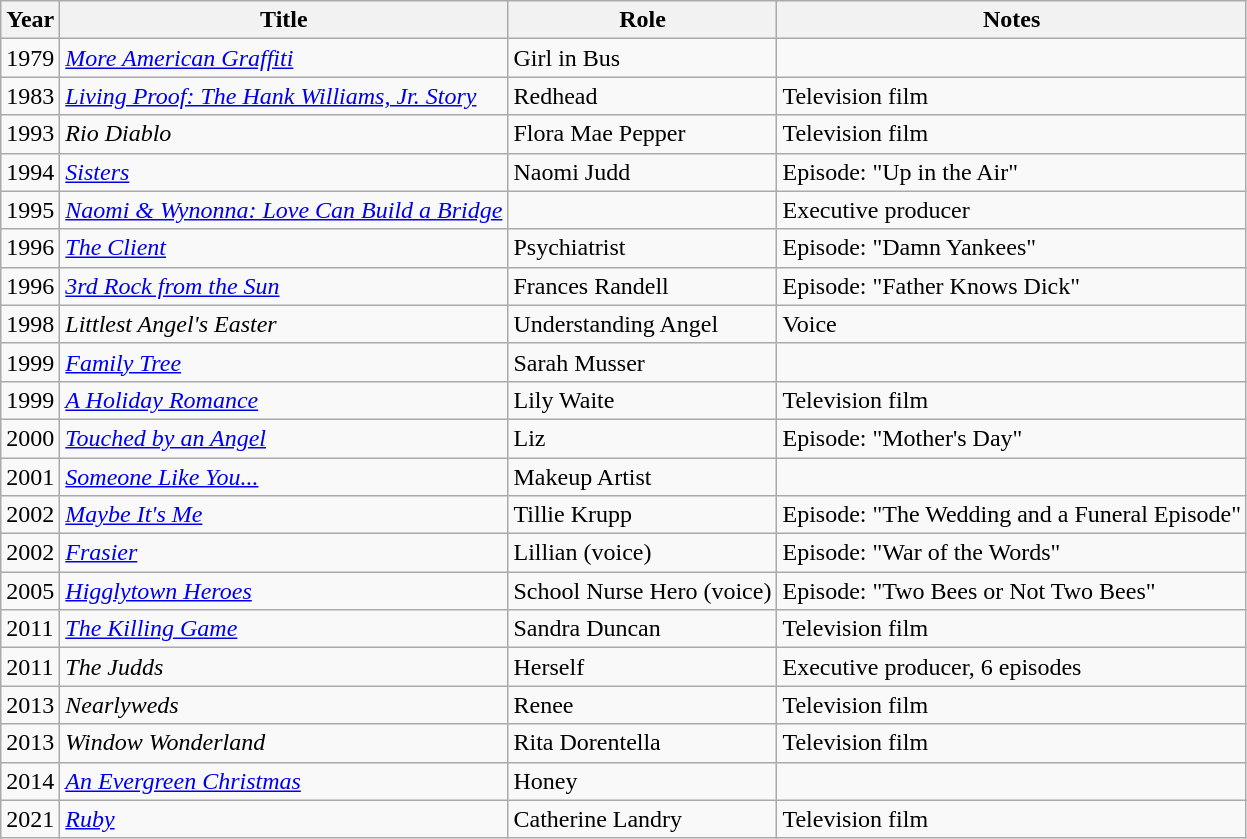<table class="wikitable sortable">
<tr>
<th>Year</th>
<th>Title</th>
<th>Role</th>
<th class=unsortable>Notes</th>
</tr>
<tr>
<td>1979</td>
<td><em><a href='#'>More American Graffiti</a></em></td>
<td>Girl in Bus</td>
<td></td>
</tr>
<tr>
<td>1983</td>
<td><em><a href='#'>Living Proof: The Hank Williams, Jr. Story</a></em></td>
<td>Redhead</td>
<td>Television film</td>
</tr>
<tr>
<td>1993</td>
<td><em>Rio Diablo</em></td>
<td>Flora Mae Pepper</td>
<td>Television film</td>
</tr>
<tr>
<td>1994</td>
<td><em><a href='#'>Sisters</a></em></td>
<td>Naomi Judd</td>
<td>Episode: "Up in the Air"</td>
</tr>
<tr>
<td>1995</td>
<td><em><a href='#'>Naomi & Wynonna: Love Can Build a Bridge</a></em></td>
<td></td>
<td>Executive producer</td>
</tr>
<tr>
<td>1996</td>
<td><em><a href='#'>The Client</a></em></td>
<td>Psychiatrist</td>
<td>Episode: "Damn Yankees"</td>
</tr>
<tr>
<td>1996</td>
<td><em><a href='#'>3rd Rock from the Sun</a></em></td>
<td>Frances Randell</td>
<td>Episode: "Father Knows Dick"</td>
</tr>
<tr>
<td>1998</td>
<td><em>Littlest Angel's Easter</em></td>
<td>Understanding Angel</td>
<td>Voice</td>
</tr>
<tr>
<td>1999</td>
<td><em><a href='#'>Family Tree</a></em></td>
<td>Sarah Musser</td>
<td></td>
</tr>
<tr>
<td>1999</td>
<td><em><a href='#'>A Holiday Romance</a></em></td>
<td>Lily Waite</td>
<td>Television film</td>
</tr>
<tr>
<td>2000</td>
<td><em><a href='#'>Touched by an Angel</a></em></td>
<td>Liz</td>
<td>Episode: "Mother's Day"</td>
</tr>
<tr>
<td>2001</td>
<td><em><a href='#'>Someone Like You...</a></em></td>
<td>Makeup Artist</td>
<td></td>
</tr>
<tr>
<td>2002</td>
<td><em><a href='#'>Maybe It's Me</a></em></td>
<td>Tillie Krupp</td>
<td>Episode: "The Wedding and a Funeral Episode"</td>
</tr>
<tr>
<td>2002</td>
<td><em><a href='#'>Frasier</a></em></td>
<td>Lillian (voice)</td>
<td>Episode: "War of the Words"</td>
</tr>
<tr>
<td>2005</td>
<td><em><a href='#'>Higglytown Heroes</a></em></td>
<td>School Nurse Hero (voice)</td>
<td>Episode: "Two Bees or Not Two Bees"</td>
</tr>
<tr>
<td>2011</td>
<td><em><a href='#'>The Killing Game</a></em></td>
<td>Sandra Duncan</td>
<td>Television film</td>
</tr>
<tr>
<td>2011</td>
<td><em>The Judds</em></td>
<td>Herself</td>
<td>Executive producer, 6 episodes</td>
</tr>
<tr>
<td>2013</td>
<td><em>Nearlyweds</em></td>
<td>Renee</td>
<td>Television film</td>
</tr>
<tr>
<td>2013</td>
<td><em>Window Wonderland</em></td>
<td>Rita Dorentella</td>
<td>Television film</td>
</tr>
<tr>
<td>2014</td>
<td><em><a href='#'>An Evergreen Christmas</a></em></td>
<td>Honey</td>
<td></td>
</tr>
<tr>
<td>2021</td>
<td><em><a href='#'>Ruby</a></em></td>
<td>Catherine Landry</td>
<td>Television film</td>
</tr>
</table>
